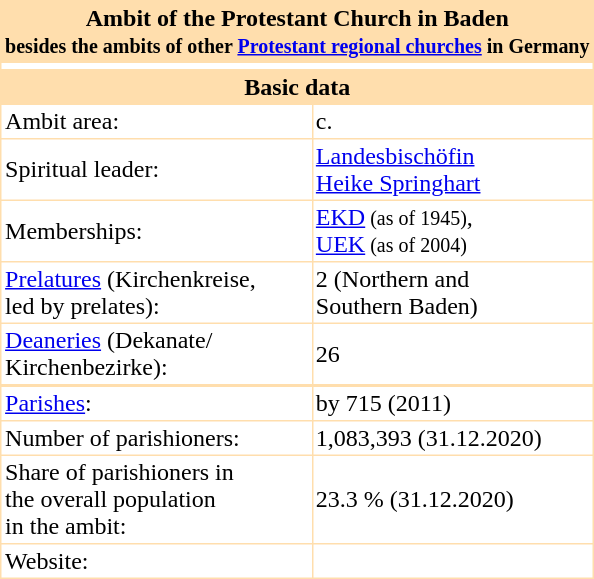<table border="0" cellpadding="2" cellspacing="1" style="float:right; empty-cells:show; margin-left:1em; margin-bottom:0.5em; background:#FFDEAD;">
<tr>
<th colspan="2">Ambit of the Protestant Church in Baden <br><small>besides the ambits of other <a href='#'>Protestant regional churches</a> in Germany</small></th>
</tr>
<tr --- bgcolor="#FFFFFF">
<td colspan="2" align="center"></td>
</tr>
<tr>
<th colspan="2">Basic data</th>
</tr>
<tr style="background: #ffffff;">
<td>Ambit area:</td>
<td>c. </td>
</tr>
<tr style="background: #ffffff;">
<td>Spiritual leader:</td>
<td><a href='#'>Landesbischöfin</a><br><a href='#'>Heike Springhart</a></td>
</tr>
<tr style="background: #ffffff;">
<td>Memberships:</td>
<td><a href='#'>EKD</a><small> (as of  1945)</small>, <br><a href='#'>UEK</a><small> (as of 2004)</small></td>
</tr>
<tr style="background: #ffffff;">
<td><a href='#'>Prelatures</a> (Kirchenkreise, <br>led by prelates):</td>
<td>2 (Northern and <br>Southern Baden)</td>
</tr>
<tr --- bgcolor="#FFFFFF">
<td><a href='#'>Deaneries</a> (Dekanate/ <br>Kirchenbezirke):</td>
<td>26</td>
</tr>
<tr --- bgcolor="#FFFFFF">
</tr>
<tr style="background: #ffffff;">
<td><a href='#'>Parishes</a>:</td>
<td>by 715 (2011)</td>
</tr>
<tr style="background: #ffffff;">
<td>Number of parishioners:</td>
<td>1,083,393 (31.12.2020)</td>
</tr>
<tr style="background: #ffffff;">
<td>Share of parishioners in <br>the overall population <br>in the ambit:</td>
<td>23.3 % (31.12.2020)</td>
</tr>
<tr style="background: #ffffff;">
<td>Website:</td>
<td></td>
</tr>
</table>
